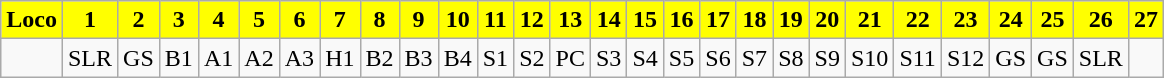<table class="wikitable plainrowheaders unsortable" style="text-align:center">
<tr>
<th scope="col" style="background:yellow;">Loco</th>
<th scope="col" style="background:yellow;">1</th>
<th scope="col" style="background:yellow;">2</th>
<th scope="col" style="background:yellow;">3</th>
<th scope="col" style="background:yellow;">4</th>
<th scope="col" style="background:yellow;">5</th>
<th scope="col" style="background:yellow;">6</th>
<th scope="col" style="background:yellow;">7</th>
<th scope="col" style="background:yellow;">8</th>
<th scope="col" style="background:yellow;">9</th>
<th scope="col" style="background:yellow;">10</th>
<th scope="col" style="background:yellow;">11</th>
<th scope="col" style="background:yellow;">12</th>
<th scope="col" style="background:yellow;">13</th>
<th scope="col" style="background:yellow;">14</th>
<th scope="col" style="background:yellow;">15</th>
<th scope="col" style="background:yellow;">16</th>
<th scope="col" style="background:yellow;">17</th>
<th scope="col" style="background:yellow;">18</th>
<th scope="col" style="background:yellow;">19</th>
<th scope="col" style="background:yellow;">20</th>
<th scope="col" style="background:yellow;">21</th>
<th scope="col" style="background:yellow;">22</th>
<th scope="col" style="background:yellow;">23</th>
<th scope="col" style="background:yellow;">24</th>
<th scope="col" style="background:yellow;">25</th>
<th scope="col" style="background:yellow;">26</th>
<th scope="col" style="background:yellow;">27</th>
</tr>
<tr>
<td></td>
<td>SLR</td>
<td>GS</td>
<td>B1</td>
<td>A1</td>
<td>A2</td>
<td>A3</td>
<td>H1</td>
<td>B2</td>
<td>B3</td>
<td>B4</td>
<td>S1</td>
<td>S2</td>
<td>PC</td>
<td>S3</td>
<td>S4</td>
<td>S5</td>
<td>S6</td>
<td>S7</td>
<td>S8</td>
<td>S9</td>
<td>S10</td>
<td>S11</td>
<td>S12</td>
<td>GS</td>
<td>GS</td>
<td>SLR</td>
</tr>
</table>
